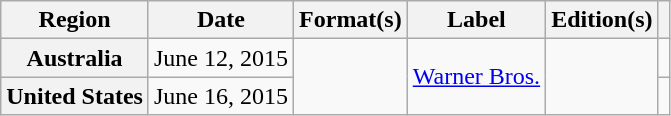<table class="wikitable plainrowheaders">
<tr>
<th scope="col">Region</th>
<th scope="col">Date</th>
<th scope="col">Format(s)</th>
<th scope="col">Label</th>
<th scope="col">Edition(s)</th>
<th scope="col"></th>
</tr>
<tr>
<th scope="row">Australia</th>
<td>June 12, 2015</td>
<td rowspan="2"></td>
<td rowspan="2"><a href='#'>Warner Bros.</a></td>
<td rowspan="2"></td>
<td></td>
</tr>
<tr>
<th scope="row">United States</th>
<td>June 16, 2015</td>
<td></td>
</tr>
</table>
